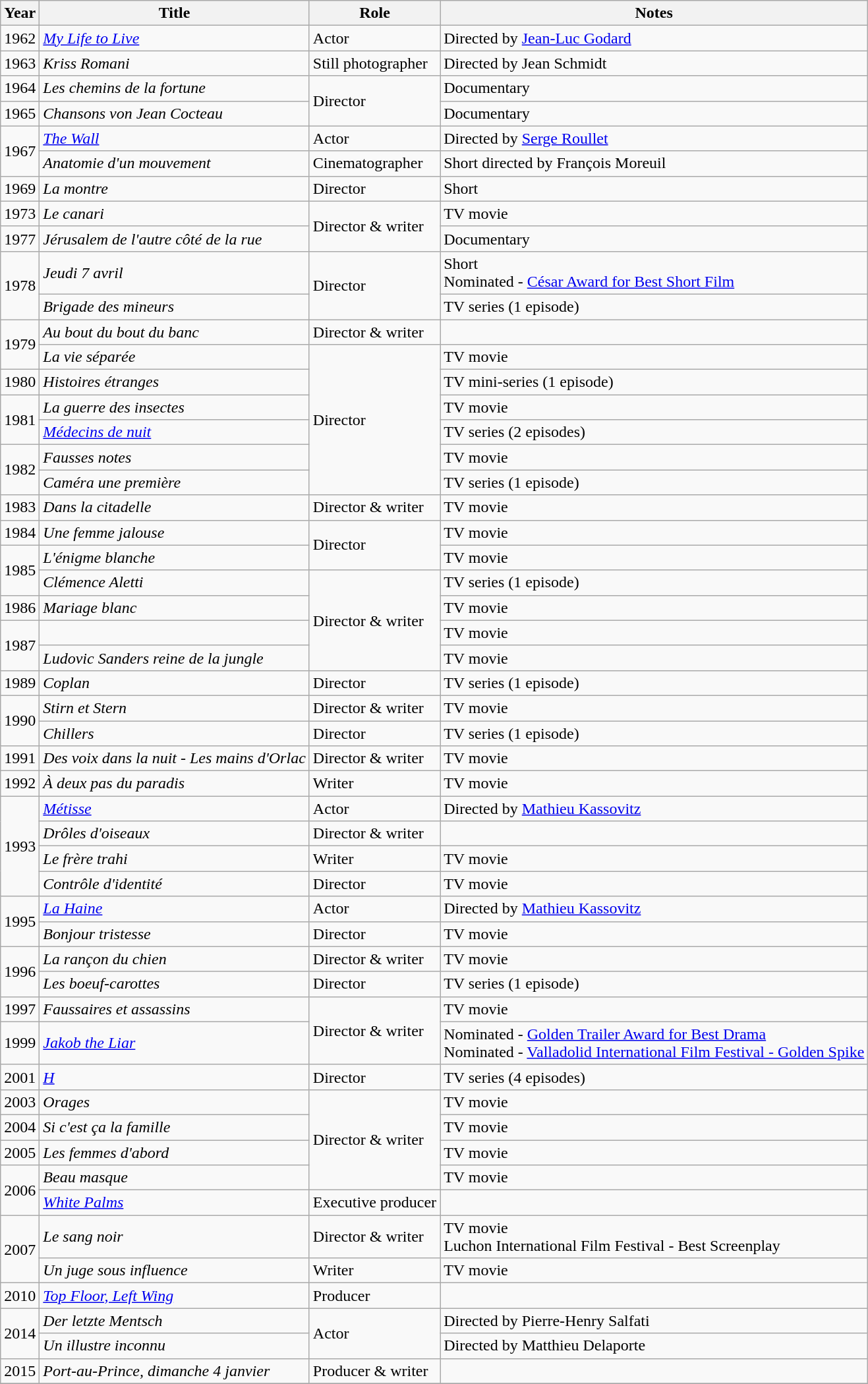<table class="wikitable sortable">
<tr>
<th>Year</th>
<th>Title</th>
<th>Role</th>
<th class="unsortable">Notes</th>
</tr>
<tr>
<td>1962</td>
<td><em><a href='#'>My Life to Live</a></em></td>
<td>Actor</td>
<td>Directed by <a href='#'>Jean-Luc Godard</a></td>
</tr>
<tr>
<td>1963</td>
<td><em>Kriss Romani</em></td>
<td>Still photographer</td>
<td>Directed by Jean Schmidt</td>
</tr>
<tr>
<td>1964</td>
<td><em>Les chemins de la fortune</em></td>
<td rowspan=2>Director</td>
<td>Documentary</td>
</tr>
<tr>
<td>1965</td>
<td><em>Chansons von Jean Cocteau</em></td>
<td>Documentary</td>
</tr>
<tr>
<td rowspan=2>1967</td>
<td><em><a href='#'>The Wall</a></em></td>
<td>Actor</td>
<td>Directed by <a href='#'>Serge Roullet</a></td>
</tr>
<tr>
<td><em>Anatomie d'un mouvement</em></td>
<td>Cinematographer</td>
<td>Short directed by François Moreuil</td>
</tr>
<tr>
<td>1969</td>
<td><em>La montre</em></td>
<td>Director</td>
<td>Short</td>
</tr>
<tr>
<td>1973</td>
<td><em>Le canari</em></td>
<td rowspan=2>Director & writer</td>
<td>TV movie</td>
</tr>
<tr>
<td>1977</td>
<td><em>Jérusalem de l'autre côté de la rue</em></td>
<td>Documentary</td>
</tr>
<tr>
<td rowspan=2>1978</td>
<td><em>Jeudi 7 avril</em></td>
<td rowspan=2>Director</td>
<td>Short<br>Nominated - <a href='#'>César Award for Best Short Film</a></td>
</tr>
<tr>
<td><em>Brigade des mineurs</em></td>
<td>TV series (1 episode)</td>
</tr>
<tr>
<td rowspan=2>1979</td>
<td><em>Au bout du bout du banc</em></td>
<td>Director & writer</td>
<td></td>
</tr>
<tr>
<td><em>La vie séparée</em></td>
<td rowspan=6>Director</td>
<td>TV movie</td>
</tr>
<tr>
<td>1980</td>
<td><em>Histoires étranges</em></td>
<td>TV mini-series (1 episode)</td>
</tr>
<tr>
<td rowspan=2>1981</td>
<td><em>La guerre des insectes</em></td>
<td>TV movie</td>
</tr>
<tr>
<td><em><a href='#'>Médecins de nuit</a></em></td>
<td>TV series (2 episodes)</td>
</tr>
<tr>
<td rowspan=2>1982</td>
<td><em>Fausses notes</em></td>
<td>TV movie</td>
</tr>
<tr>
<td><em>Caméra une première</em></td>
<td>TV series (1 episode)</td>
</tr>
<tr>
<td>1983</td>
<td><em>Dans la citadelle</em></td>
<td>Director & writer</td>
<td>TV movie</td>
</tr>
<tr>
<td>1984</td>
<td><em>Une femme jalouse</em></td>
<td rowspan=2>Director</td>
<td>TV movie</td>
</tr>
<tr>
<td rowspan=2>1985</td>
<td><em>L'énigme blanche</em></td>
<td>TV movie</td>
</tr>
<tr>
<td><em>Clémence Aletti</em></td>
<td rowspan=4>Director & writer</td>
<td>TV series (1 episode)</td>
</tr>
<tr>
<td>1986</td>
<td><em>Mariage blanc</em></td>
<td>TV movie</td>
</tr>
<tr>
<td rowspan=2>1987</td>
<td><em></em></td>
<td>TV movie</td>
</tr>
<tr>
<td><em>Ludovic Sanders reine de la jungle</em></td>
<td>TV movie</td>
</tr>
<tr>
<td>1989</td>
<td><em>Coplan</em></td>
<td>Director</td>
<td>TV series (1 episode)</td>
</tr>
<tr>
<td rowspan=2>1990</td>
<td><em>Stirn et Stern</em></td>
<td>Director & writer</td>
<td>TV movie</td>
</tr>
<tr>
<td><em>Chillers</em></td>
<td>Director</td>
<td>TV series (1 episode)</td>
</tr>
<tr>
<td>1991</td>
<td><em>Des voix dans la nuit - Les mains d'Orlac</em></td>
<td>Director & writer</td>
<td>TV movie</td>
</tr>
<tr>
<td>1992</td>
<td><em>À deux pas du paradis</em></td>
<td>Writer</td>
<td>TV movie</td>
</tr>
<tr>
<td rowspan=4>1993</td>
<td><em><a href='#'>Métisse</a></em></td>
<td>Actor</td>
<td>Directed by <a href='#'>Mathieu Kassovitz</a></td>
</tr>
<tr>
<td><em>Drôles d'oiseaux</em></td>
<td>Director & writer</td>
<td></td>
</tr>
<tr>
<td><em>Le frère trahi</em></td>
<td>Writer</td>
<td>TV movie</td>
</tr>
<tr>
<td><em>Contrôle d'identité</em></td>
<td>Director</td>
<td>TV movie</td>
</tr>
<tr>
<td rowspan=2>1995</td>
<td><em><a href='#'>La Haine</a></em></td>
<td>Actor</td>
<td>Directed by <a href='#'>Mathieu Kassovitz</a></td>
</tr>
<tr>
<td><em>Bonjour tristesse</em></td>
<td>Director</td>
<td>TV movie</td>
</tr>
<tr>
<td rowspan=2>1996</td>
<td><em>La rançon du chien</em></td>
<td>Director & writer</td>
<td>TV movie</td>
</tr>
<tr>
<td><em>Les boeuf-carottes</em></td>
<td>Director</td>
<td>TV series (1 episode)</td>
</tr>
<tr>
<td>1997</td>
<td><em>Faussaires et assassins</em></td>
<td rowspan=2>Director & writer</td>
<td>TV movie</td>
</tr>
<tr>
<td>1999</td>
<td><em><a href='#'>Jakob the Liar</a></em></td>
<td>Nominated - <a href='#'>Golden Trailer Award for Best Drama</a><br>Nominated - <a href='#'>Valladolid International Film Festival - Golden Spike</a></td>
</tr>
<tr>
<td>2001</td>
<td><em><a href='#'>H</a></em></td>
<td>Director</td>
<td>TV series (4 episodes)</td>
</tr>
<tr>
<td>2003</td>
<td><em>Orages</em></td>
<td rowspan=4>Director & writer</td>
<td>TV movie</td>
</tr>
<tr>
<td>2004</td>
<td><em>Si c'est ça la famille</em></td>
<td>TV movie</td>
</tr>
<tr>
<td>2005</td>
<td><em>Les femmes d'abord</em></td>
<td>TV movie</td>
</tr>
<tr>
<td rowspan=2>2006</td>
<td><em>Beau masque</em></td>
<td>TV movie</td>
</tr>
<tr>
<td><em><a href='#'>White Palms</a></em></td>
<td>Executive producer</td>
<td></td>
</tr>
<tr>
<td rowspan=2>2007</td>
<td><em>Le sang noir</em></td>
<td>Director & writer</td>
<td>TV movie<br>Luchon International Film Festival - Best Screenplay</td>
</tr>
<tr>
<td><em>Un juge sous influence</em></td>
<td>Writer</td>
<td>TV movie</td>
</tr>
<tr>
<td>2010</td>
<td><em><a href='#'>Top Floor, Left Wing</a></em></td>
<td>Producer</td>
<td></td>
</tr>
<tr>
<td rowspan=2>2014</td>
<td><em>Der letzte Mentsch</em></td>
<td rowspan=2>Actor</td>
<td>Directed by Pierre-Henry Salfati</td>
</tr>
<tr>
<td><em>Un illustre inconnu</em></td>
<td>Directed by Matthieu Delaporte</td>
</tr>
<tr>
<td>2015</td>
<td><em>Port-au-Prince, dimanche 4 janvier</em></td>
<td>Producer & writer</td>
<td></td>
</tr>
<tr>
</tr>
</table>
